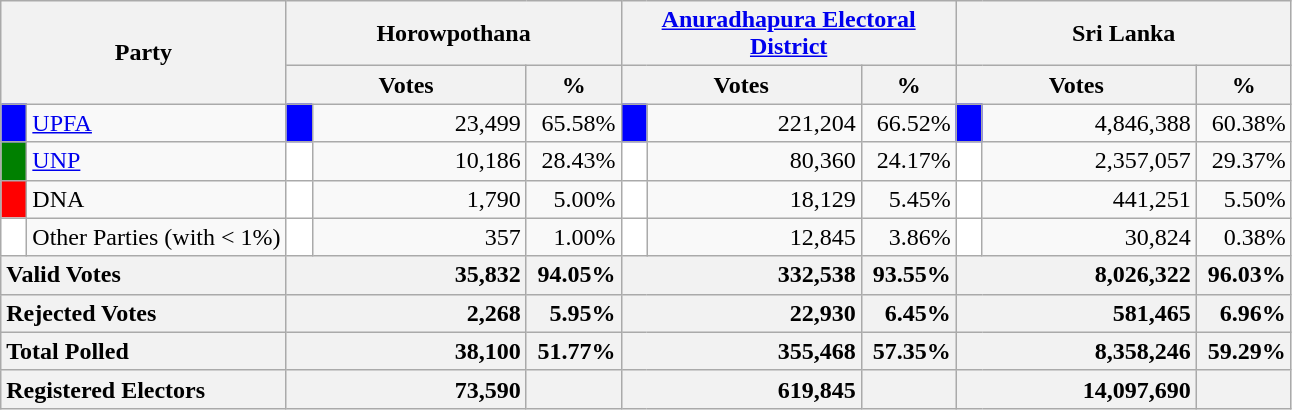<table class="wikitable">
<tr>
<th colspan="2" width="144px"rowspan="2">Party</th>
<th colspan="3" width="216px">Horowpothana</th>
<th colspan="3" width="216px"><a href='#'>Anuradhapura Electoral District</a></th>
<th colspan="3" width="216px">Sri Lanka</th>
</tr>
<tr>
<th colspan="2" width="144px">Votes</th>
<th>%</th>
<th colspan="2" width="144px">Votes</th>
<th>%</th>
<th colspan="2" width="144px">Votes</th>
<th>%</th>
</tr>
<tr>
<td style="background-color:blue;" width="10px"></td>
<td style="text-align:left;"><a href='#'>UPFA</a></td>
<td style="background-color:blue;" width="10px"></td>
<td style="text-align:right;">23,499</td>
<td style="text-align:right;">65.58%</td>
<td style="background-color:blue;" width="10px"></td>
<td style="text-align:right;">221,204</td>
<td style="text-align:right;">66.52%</td>
<td style="background-color:blue;" width="10px"></td>
<td style="text-align:right;">4,846,388</td>
<td style="text-align:right;">60.38%</td>
</tr>
<tr>
<td style="background-color:green;" width="10px"></td>
<td style="text-align:left;"><a href='#'>UNP</a></td>
<td style="background-color:white;" width="10px"></td>
<td style="text-align:right;">10,186</td>
<td style="text-align:right;">28.43%</td>
<td style="background-color:white;" width="10px"></td>
<td style="text-align:right;">80,360</td>
<td style="text-align:right;">24.17%</td>
<td style="background-color:white;" width="10px"></td>
<td style="text-align:right;">2,357,057</td>
<td style="text-align:right;">29.37%</td>
</tr>
<tr>
<td style="background-color:red;" width="10px"></td>
<td style="text-align:left;">DNA</td>
<td style="background-color:white;" width="10px"></td>
<td style="text-align:right;">1,790</td>
<td style="text-align:right;">5.00%</td>
<td style="background-color:white;" width="10px"></td>
<td style="text-align:right;">18,129</td>
<td style="text-align:right;">5.45%</td>
<td style="background-color:white;" width="10px"></td>
<td style="text-align:right;">441,251</td>
<td style="text-align:right;">5.50%</td>
</tr>
<tr>
<td style="background-color:white;" width="10px"></td>
<td style="text-align:left;">Other Parties (with < 1%)</td>
<td style="background-color:white;" width="10px"></td>
<td style="text-align:right;">357</td>
<td style="text-align:right;">1.00%</td>
<td style="background-color:white;" width="10px"></td>
<td style="text-align:right;">12,845</td>
<td style="text-align:right;">3.86%</td>
<td style="background-color:white;" width="10px"></td>
<td style="text-align:right;">30,824</td>
<td style="text-align:right;">0.38%</td>
</tr>
<tr>
<th colspan="2" width="144px"style="text-align:left;">Valid Votes</th>
<th style="text-align:right;"colspan="2" width="144px">35,832</th>
<th style="text-align:right;">94.05%</th>
<th style="text-align:right;"colspan="2" width="144px">332,538</th>
<th style="text-align:right;">93.55%</th>
<th style="text-align:right;"colspan="2" width="144px">8,026,322</th>
<th style="text-align:right;">96.03%</th>
</tr>
<tr>
<th colspan="2" width="144px"style="text-align:left;">Rejected Votes</th>
<th style="text-align:right;"colspan="2" width="144px">2,268</th>
<th style="text-align:right;">5.95%</th>
<th style="text-align:right;"colspan="2" width="144px">22,930</th>
<th style="text-align:right;">6.45%</th>
<th style="text-align:right;"colspan="2" width="144px">581,465</th>
<th style="text-align:right;">6.96%</th>
</tr>
<tr>
<th colspan="2" width="144px"style="text-align:left;">Total Polled</th>
<th style="text-align:right;"colspan="2" width="144px">38,100</th>
<th style="text-align:right;">51.77%</th>
<th style="text-align:right;"colspan="2" width="144px">355,468</th>
<th style="text-align:right;">57.35%</th>
<th style="text-align:right;"colspan="2" width="144px">8,358,246</th>
<th style="text-align:right;">59.29%</th>
</tr>
<tr>
<th colspan="2" width="144px"style="text-align:left;">Registered Electors</th>
<th style="text-align:right;"colspan="2" width="144px">73,590</th>
<th></th>
<th style="text-align:right;"colspan="2" width="144px">619,845</th>
<th></th>
<th style="text-align:right;"colspan="2" width="144px">14,097,690</th>
<th></th>
</tr>
</table>
